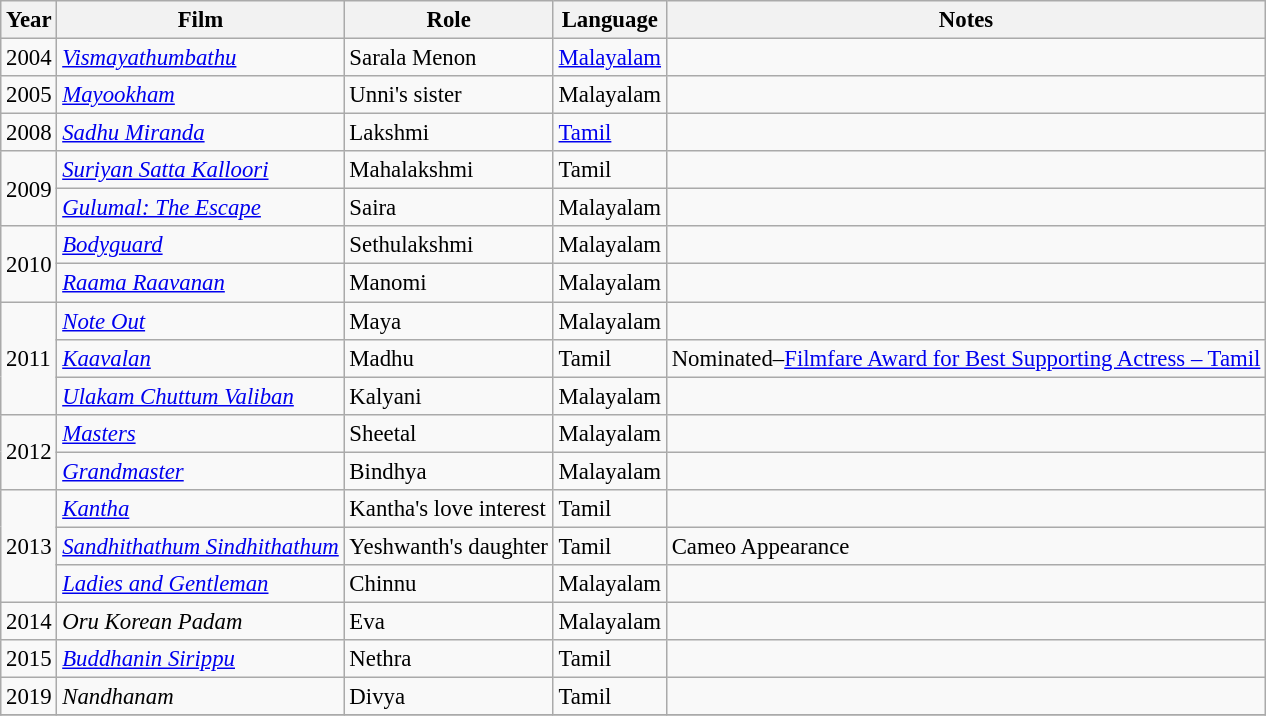<table class="wikitable" style="font-size: 95%;">
<tr>
<th>Year</th>
<th>Film</th>
<th>Role</th>
<th>Language</th>
<th>Notes</th>
</tr>
<tr>
<td>2004</td>
<td><em><a href='#'>Vismayathumbathu</a></em></td>
<td>Sarala Menon</td>
<td><a href='#'>Malayalam</a></td>
<td></td>
</tr>
<tr>
<td>2005</td>
<td><em><a href='#'>Mayookham</a></em></td>
<td>Unni's sister</td>
<td>Malayalam</td>
<td></td>
</tr>
<tr>
<td>2008</td>
<td><em><a href='#'>Sadhu Miranda</a></em></td>
<td>Lakshmi</td>
<td><a href='#'>Tamil</a></td>
<td></td>
</tr>
<tr>
<td rowspan=2>2009</td>
<td><em><a href='#'>Suriyan Satta Kalloori</a></em></td>
<td>Mahalakshmi</td>
<td>Tamil</td>
<td></td>
</tr>
<tr>
<td><em><a href='#'>Gulumal: The Escape</a></em></td>
<td>Saira</td>
<td>Malayalam</td>
<td></td>
</tr>
<tr>
<td rowspan=2>2010</td>
<td><em><a href='#'>Bodyguard</a></em></td>
<td>Sethulakshmi</td>
<td>Malayalam</td>
<td></td>
</tr>
<tr>
<td><em><a href='#'>Raama Raavanan</a></em></td>
<td>Manomi</td>
<td>Malayalam</td>
<td></td>
</tr>
<tr>
<td rowspan=3>2011</td>
<td><em><a href='#'>Note Out</a></em></td>
<td>Maya</td>
<td>Malayalam</td>
<td></td>
</tr>
<tr>
<td><em><a href='#'>Kaavalan</a></em></td>
<td>Madhu</td>
<td>Tamil</td>
<td>Nominated–<a href='#'>Filmfare Award for Best Supporting Actress – Tamil</a></td>
</tr>
<tr>
<td><em><a href='#'>Ulakam Chuttum Valiban</a></em></td>
<td>Kalyani</td>
<td>Malayalam</td>
<td></td>
</tr>
<tr>
<td rowspan=2>2012</td>
<td><em><a href='#'>Masters</a></em></td>
<td>Sheetal</td>
<td>Malayalam</td>
<td></td>
</tr>
<tr>
<td><em><a href='#'>Grandmaster</a></em></td>
<td>Bindhya</td>
<td>Malayalam</td>
<td></td>
</tr>
<tr>
<td rowspan=3>2013</td>
<td><em><a href='#'>Kantha</a></em></td>
<td>Kantha's love interest</td>
<td>Tamil</td>
<td></td>
</tr>
<tr>
<td><em><a href='#'>Sandhithathum Sindhithathum</a></em></td>
<td>Yeshwanth's daughter</td>
<td>Tamil</td>
<td>Cameo Appearance</td>
</tr>
<tr>
<td><em><a href='#'>Ladies and Gentleman</a></em></td>
<td>Chinnu</td>
<td>Malayalam</td>
<td></td>
</tr>
<tr>
<td>2014</td>
<td><em>Oru Korean Padam</em></td>
<td>Eva</td>
<td>Malayalam</td>
<td></td>
</tr>
<tr>
<td>2015</td>
<td><em><a href='#'>Buddhanin Sirippu</a></em></td>
<td>Nethra</td>
<td>Tamil</td>
<td></td>
</tr>
<tr>
<td>2019</td>
<td><em>Nandhanam</em></td>
<td>Divya</td>
<td>Tamil</td>
<td></td>
</tr>
<tr>
</tr>
</table>
